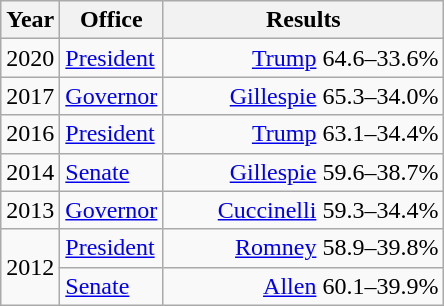<table class=wikitable>
<tr>
<th width="30">Year</th>
<th width="60">Office</th>
<th width="180">Results</th>
</tr>
<tr>
<td>2020</td>
<td><a href='#'>President</a></td>
<td align="right" ><a href='#'>Trump</a> 64.6–33.6%</td>
</tr>
<tr>
<td>2017</td>
<td><a href='#'>Governor</a></td>
<td align="right" ><a href='#'>Gillespie</a> 65.3–34.0%</td>
</tr>
<tr>
<td>2016</td>
<td><a href='#'>President</a></td>
<td align="right" ><a href='#'>Trump</a> 63.1–34.4%</td>
</tr>
<tr>
<td>2014</td>
<td><a href='#'>Senate</a></td>
<td align="right" ><a href='#'>Gillespie</a> 59.6–38.7%</td>
</tr>
<tr>
<td>2013</td>
<td><a href='#'>Governor</a></td>
<td align="right" ><a href='#'>Cuccinelli</a> 59.3–34.4%</td>
</tr>
<tr>
<td rowspan="2">2012</td>
<td><a href='#'>President</a></td>
<td align="right" ><a href='#'>Romney</a> 58.9–39.8%</td>
</tr>
<tr>
<td><a href='#'>Senate</a></td>
<td align="right" ><a href='#'>Allen</a> 60.1–39.9%</td>
</tr>
</table>
